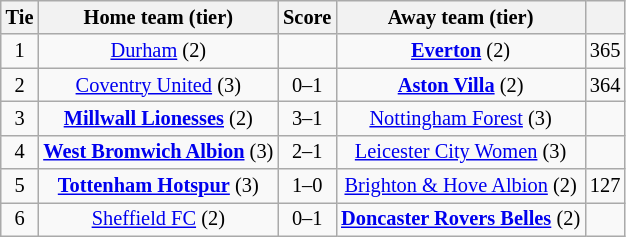<table class="wikitable" style="text-align:center; font-size:85%">
<tr>
<th>Tie</th>
<th>Home team (tier)</th>
<th>Score</th>
<th>Away team (tier)</th>
<th></th>
</tr>
<tr>
<td>1</td>
<td><a href='#'>Durham</a> (2)</td>
<td></td>
<td><strong><a href='#'>Everton</a></strong> (2)</td>
<td>365</td>
</tr>
<tr>
<td>2</td>
<td><a href='#'>Coventry United</a> (3)</td>
<td>0–1</td>
<td><strong><a href='#'>Aston Villa</a></strong> (2)</td>
<td>364</td>
</tr>
<tr>
<td>3</td>
<td><strong><a href='#'>Millwall Lionesses</a></strong> (2)</td>
<td>3–1</td>
<td><a href='#'>Nottingham Forest</a> (3)</td>
<td></td>
</tr>
<tr>
<td>4</td>
<td><strong><a href='#'>West Bromwich Albion</a></strong> (3)</td>
<td>2–1</td>
<td><a href='#'>Leicester City Women</a> (3)</td>
<td></td>
</tr>
<tr>
<td>5</td>
<td><strong><a href='#'>Tottenham Hotspur</a></strong> (3)</td>
<td>1–0</td>
<td><a href='#'>Brighton & Hove Albion</a> (2)</td>
<td>127</td>
</tr>
<tr>
<td>6</td>
<td><a href='#'>Sheffield FC</a> (2)</td>
<td>0–1</td>
<td><strong><a href='#'>Doncaster Rovers Belles</a></strong> (2)</td>
<td></td>
</tr>
</table>
